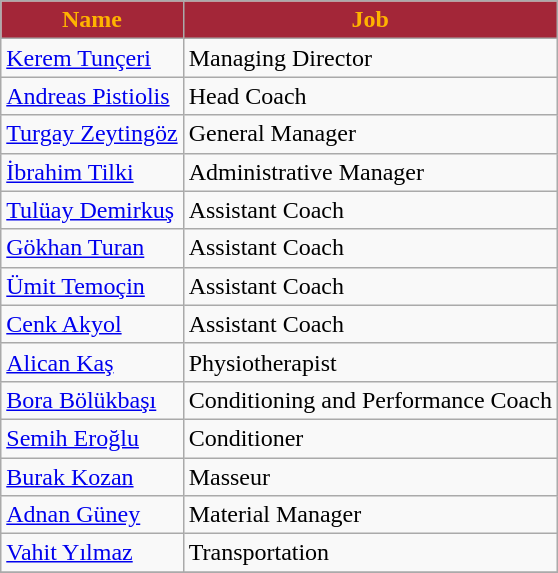<table class="wikitable">
<tr>
<th style="color:#FFB300; background:#A32638;">Name</th>
<th style="color:#FFB300; background:#A32638;">Job</th>
</tr>
<tr>
<td> <a href='#'>Kerem Tunçeri</a></td>
<td>Managing Director</td>
</tr>
<tr>
<td> <a href='#'>Andreas Pistiolis</a></td>
<td>Head Coach</td>
</tr>
<tr>
<td> <a href='#'>Turgay Zeytingöz</a></td>
<td>General Manager</td>
</tr>
<tr>
<td> <a href='#'>İbrahim Tilki</a></td>
<td>Administrative Manager</td>
</tr>
<tr>
<td> <a href='#'>Tulüay Demirkuş</a></td>
<td>Assistant Coach</td>
</tr>
<tr>
<td> <a href='#'>Gökhan Turan</a></td>
<td>Assistant Coach</td>
</tr>
<tr>
<td> <a href='#'>Ümit Temoçin</a></td>
<td>Assistant Coach</td>
</tr>
<tr>
<td> <a href='#'>Cenk Akyol</a></td>
<td>Assistant Coach</td>
</tr>
<tr>
<td> <a href='#'>Alican Kaş</a></td>
<td>Physiotherapist</td>
</tr>
<tr>
<td> <a href='#'>Bora Bölükbaşı</a></td>
<td>Conditioning and Performance Coach</td>
</tr>
<tr>
<td> <a href='#'>Semih Eroğlu</a></td>
<td>Conditioner</td>
</tr>
<tr>
<td> <a href='#'>Burak Kozan</a></td>
<td>Masseur</td>
</tr>
<tr>
<td> <a href='#'>Adnan Güney</a></td>
<td>Material Manager</td>
</tr>
<tr>
<td> <a href='#'>Vahit Yılmaz</a></td>
<td>Transportation</td>
</tr>
<tr>
</tr>
</table>
